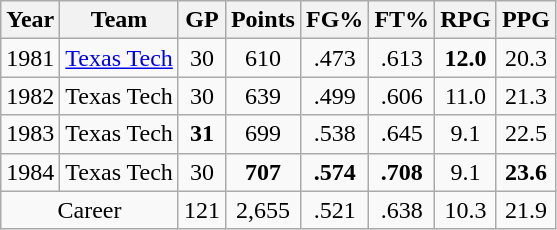<table class="wikitable"; style="text-align:center">
<tr>
<th>Year</th>
<th>Team</th>
<th>GP</th>
<th>Points</th>
<th>FG%</th>
<th>FT%</th>
<th>RPG</th>
<th>PPG</th>
</tr>
<tr>
<td>1981</td>
<td><a href='#'>Texas Tech</a></td>
<td>30</td>
<td>610</td>
<td>.473</td>
<td>.613</td>
<td><strong>12.0</strong></td>
<td>20.3</td>
</tr>
<tr>
<td>1982</td>
<td>Texas Tech</td>
<td>30</td>
<td>639</td>
<td>.499</td>
<td>.606</td>
<td>11.0</td>
<td>21.3</td>
</tr>
<tr>
<td>1983</td>
<td>Texas Tech</td>
<td><strong>31</strong></td>
<td>699</td>
<td>.538</td>
<td>.645</td>
<td>9.1</td>
<td>22.5</td>
</tr>
<tr>
<td>1984</td>
<td>Texas Tech</td>
<td>30</td>
<td><strong>707</strong></td>
<td><strong>.574</strong></td>
<td><strong>.708</strong></td>
<td>9.1</td>
<td><strong>23.6</strong></td>
</tr>
<tr>
<td colspan=2 align=center>Career</td>
<td>121</td>
<td>2,655</td>
<td>.521</td>
<td>.638</td>
<td>10.3</td>
<td>21.9</td>
</tr>
</table>
